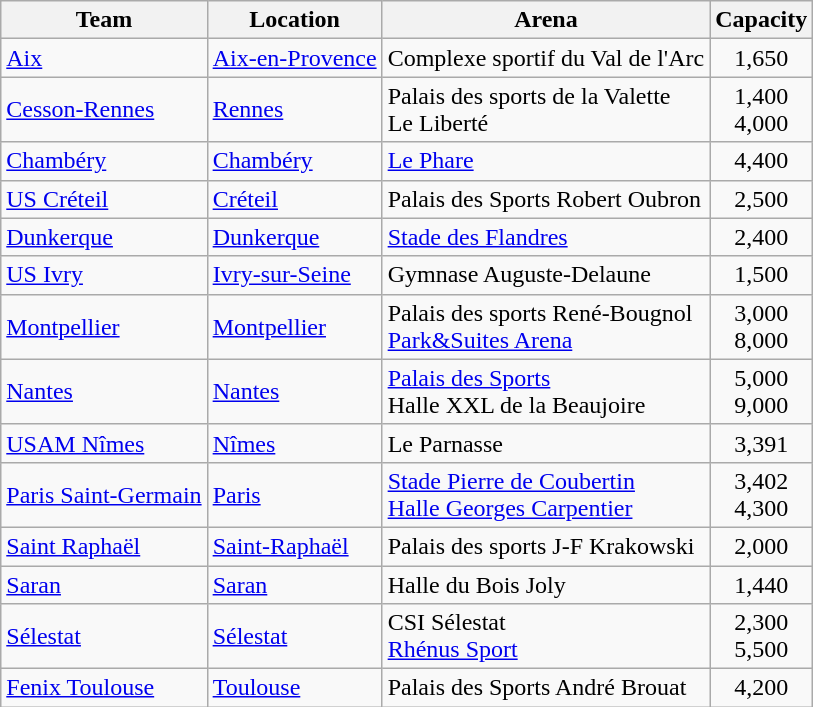<table class="wikitable sortable" style="text-align: left;">
<tr>
<th>Team</th>
<th>Location</th>
<th>Arena</th>
<th>Capacity</th>
</tr>
<tr>
<td><a href='#'>Aix</a></td>
<td><a href='#'>Aix-en-Provence</a></td>
<td>Complexe sportif du Val de l'Arc</td>
<td align="center">1,650</td>
</tr>
<tr>
<td><a href='#'>Cesson-Rennes</a></td>
<td><a href='#'>Rennes</a></td>
<td>Palais des sports de la Valette<br>Le Liberté</td>
<td align="center">1,400 <br> 4,000</td>
</tr>
<tr>
<td><a href='#'>Chambéry</a></td>
<td><a href='#'>Chambéry</a></td>
<td><a href='#'>Le Phare</a></td>
<td align="center">4,400</td>
</tr>
<tr>
<td><a href='#'>US Créteil</a></td>
<td><a href='#'>Créteil</a></td>
<td>Palais des Sports Robert Oubron</td>
<td align="center">2,500</td>
</tr>
<tr>
<td><a href='#'>Dunkerque</a></td>
<td><a href='#'>Dunkerque</a></td>
<td><a href='#'>Stade des Flandres</a></td>
<td align="center">2,400</td>
</tr>
<tr>
<td><a href='#'>US Ivry</a></td>
<td><a href='#'>Ivry-sur-Seine</a></td>
<td>Gymnase Auguste-Delaune</td>
<td align="center">1,500</td>
</tr>
<tr>
<td><a href='#'>Montpellier</a></td>
<td><a href='#'>Montpellier</a></td>
<td>Palais des sports René-Bougnol<br><a href='#'>Park&Suites Arena</a></td>
<td align="center">3,000 <br> 8,000</td>
</tr>
<tr>
<td><a href='#'>Nantes</a></td>
<td><a href='#'>Nantes</a></td>
<td><a href='#'>Palais des Sports</a><br>Halle XXL de la Beaujoire</td>
<td align="center">5,000 <br> 9,000</td>
</tr>
<tr>
<td><a href='#'>USAM Nîmes</a></td>
<td><a href='#'>Nîmes</a></td>
<td>Le Parnasse</td>
<td align="center">3,391</td>
</tr>
<tr>
<td><a href='#'>Paris Saint-Germain</a></td>
<td><a href='#'>Paris</a></td>
<td><a href='#'>Stade Pierre de Coubertin</a><br><a href='#'>Halle Georges Carpentier</a></td>
<td align="center">3,402 <br> 4,300</td>
</tr>
<tr>
<td><a href='#'>Saint Raphaël</a></td>
<td><a href='#'>Saint-Raphaël</a></td>
<td>Palais des sports J-F Krakowski</td>
<td align="center">2,000</td>
</tr>
<tr>
<td><a href='#'>Saran</a></td>
<td><a href='#'>Saran</a></td>
<td>Halle du Bois Joly</td>
<td align="center">1,440</td>
</tr>
<tr>
<td><a href='#'>Sélestat</a></td>
<td><a href='#'>Sélestat</a></td>
<td>CSI Sélestat<br><a href='#'>Rhénus Sport</a></td>
<td align="center">2,300 <br> 5,500</td>
</tr>
<tr>
<td><a href='#'>Fenix Toulouse</a></td>
<td><a href='#'>Toulouse</a></td>
<td>Palais des Sports André Brouat</td>
<td align="center">4,200</td>
</tr>
</table>
